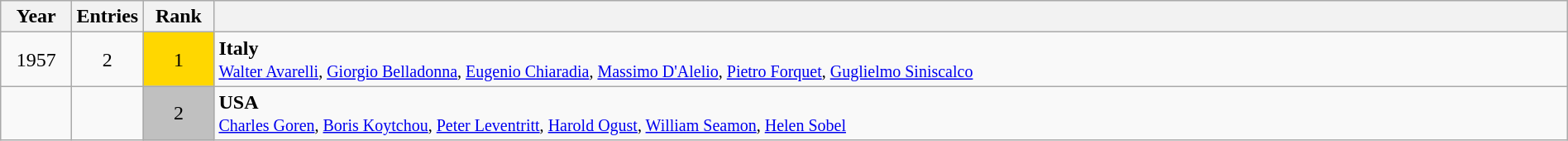<table class="wikitable" style="width:100%; text-align:center;">
<tr>
<th>Year</th>
<th>Entries</th>
<th>Rank</th>
<th></th>
</tr>
<tr>
<td width=50>1957</td>
<td align=center width=50>2</td>
<td style="background:gold; width:50px;">1</td>
<td align=left> <strong>Italy</strong><br><small><a href='#'>Walter Avarelli</a>, <a href='#'>Giorgio Belladonna</a>, <a href='#'>Eugenio Chiaradia</a>, <a href='#'>Massimo D'Alelio</a>, <a href='#'>Pietro Forquet</a>, <a href='#'>Guglielmo Siniscalco</a></small></td>
</tr>
<tr>
<td></td>
<td></td>
<td style="background:silver;">2</td>
<td align=left> <strong>USA</strong><br><small><a href='#'>Charles Goren</a>, <a href='#'>Boris Koytchou</a>, <a href='#'>Peter Leventritt</a>, <a href='#'>Harold Ogust</a>, <a href='#'>William Seamon</a>, <a href='#'>Helen Sobel</a></small></td>
</tr>
</table>
